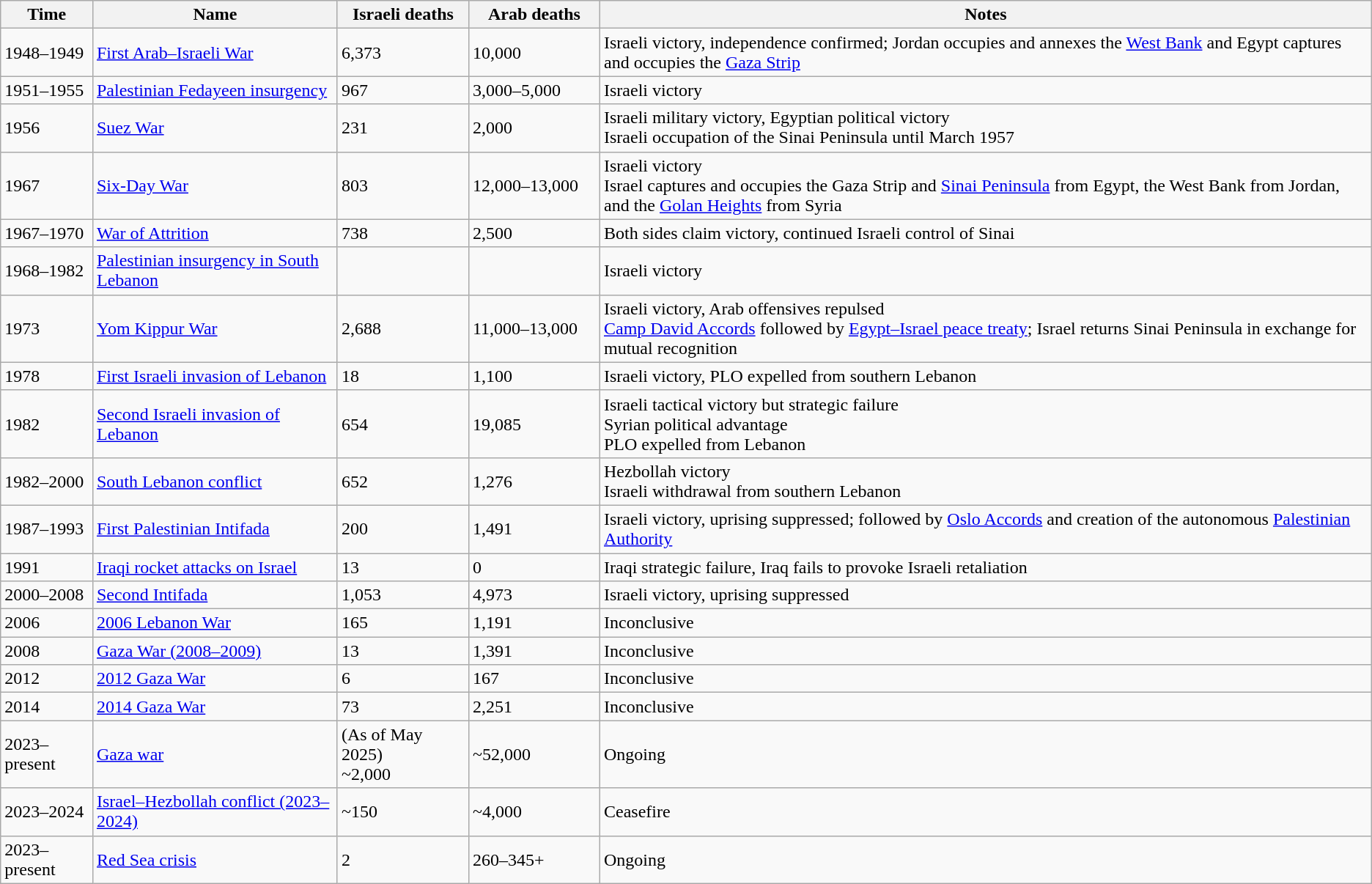<table class="wikitable sortable">
<tr>
<th>Time</th>
<th>Name</th>
<th style=width:7em>Israeli deaths</th>
<th style=width:7em>Arab deaths</th>
<th>Notes</th>
</tr>
<tr>
<td rowspan="1">1948–1949</td>
<td><a href='#'>First Arab–Israeli War</a></td>
<td>6,373</td>
<td>10,000</td>
<td>Israeli victory, independence confirmed; Jordan occupies and annexes the <a href='#'>West Bank</a> and Egypt captures and occupies the <a href='#'>Gaza Strip</a></td>
</tr>
<tr>
<td>1951–1955</td>
<td><a href='#'>Palestinian Fedayeen insurgency</a></td>
<td>967</td>
<td>3,000–5,000</td>
<td>Israeli victory</td>
</tr>
<tr>
<td>1956</td>
<td><a href='#'>Suez War</a></td>
<td>231</td>
<td>2,000</td>
<td>Israeli military victory, Egyptian political victory<br>Israeli occupation of the Sinai Peninsula until March 1957</td>
</tr>
<tr>
<td>1967</td>
<td><a href='#'>Six-Day War</a></td>
<td>803</td>
<td>12,000–13,000</td>
<td>Israeli victory<br>Israel captures and occupies the Gaza Strip and <a href='#'>Sinai Peninsula</a> from Egypt, the West Bank from Jordan, and the <a href='#'>Golan Heights</a> from Syria</td>
</tr>
<tr>
<td>1967–1970</td>
<td><a href='#'>War of Attrition</a></td>
<td>738</td>
<td>2,500</td>
<td>Both sides claim victory, continued Israeli control of Sinai</td>
</tr>
<tr>
<td>1968–1982</td>
<td><a href='#'>Palestinian insurgency in South Lebanon</a></td>
<td></td>
<td></td>
<td>Israeli victory</td>
</tr>
<tr>
<td>1973</td>
<td><a href='#'>Yom Kippur War</a></td>
<td>2,688</td>
<td>11,000–13,000</td>
<td>Israeli victory, Arab offensives repulsed<br><a href='#'>Camp David Accords</a> followed by <a href='#'>Egypt–Israel peace treaty</a>; Israel returns Sinai Peninsula in exchange for mutual recognition</td>
</tr>
<tr>
<td>1978</td>
<td><a href='#'>First Israeli invasion of Lebanon</a></td>
<td>18</td>
<td>1,100</td>
<td>Israeli victory, PLO expelled from southern Lebanon</td>
</tr>
<tr>
<td>1982</td>
<td><a href='#'>Second Israeli invasion of Lebanon</a></td>
<td>654</td>
<td>19,085</td>
<td>Israeli tactical victory but strategic failure<br>Syrian political advantage<br>PLO expelled from Lebanon</td>
</tr>
<tr>
<td>1982–2000</td>
<td><a href='#'>South Lebanon conflict</a></td>
<td>652</td>
<td>1,276</td>
<td>Hezbollah victory<br>Israeli withdrawal from southern Lebanon</td>
</tr>
<tr>
<td>1987–1993</td>
<td><a href='#'>First Palestinian Intifada</a></td>
<td>200</td>
<td>1,491</td>
<td>Israeli victory, uprising suppressed; followed by <a href='#'>Oslo Accords</a> and creation of the autonomous <a href='#'>Palestinian Authority</a></td>
</tr>
<tr>
<td>1991</td>
<td><a href='#'>Iraqi rocket attacks on Israel</a></td>
<td>13</td>
<td>0</td>
<td>Iraqi strategic failure, Iraq fails to provoke Israeli retaliation</td>
</tr>
<tr>
<td>2000–2008</td>
<td><a href='#'>Second Intifada</a></td>
<td>1,053</td>
<td>4,973</td>
<td>Israeli victory, uprising suppressed</td>
</tr>
<tr>
<td>2006</td>
<td><a href='#'>2006 Lebanon War</a></td>
<td>165</td>
<td>1,191</td>
<td>Inconclusive</td>
</tr>
<tr>
<td>2008</td>
<td><a href='#'>Gaza War (2008–2009)</a></td>
<td>13</td>
<td>1,391</td>
<td>Inconclusive</td>
</tr>
<tr>
<td>2012</td>
<td><a href='#'>2012 Gaza War</a></td>
<td>6</td>
<td>167</td>
<td>Inconclusive</td>
</tr>
<tr>
<td>2014</td>
<td><a href='#'>2014 Gaza War</a></td>
<td>73</td>
<td>2,251</td>
<td>Inconclusive</td>
</tr>
<tr>
<td>2023–present</td>
<td><a href='#'>Gaza war</a></td>
<td>(As of May 2025)<br>~2,000</td>
<td>~52,000</td>
<td>Ongoing</td>
</tr>
<tr>
<td>2023–2024</td>
<td><a href='#'>Israel–Hezbollah conflict (2023–2024)</a></td>
<td>~150</td>
<td>~4,000</td>
<td>Ceasefire</td>
</tr>
<tr>
<td>2023–present</td>
<td><a href='#'>Red Sea crisis</a></td>
<td>2</td>
<td>260–345+</td>
<td>Ongoing</td>
</tr>
</table>
